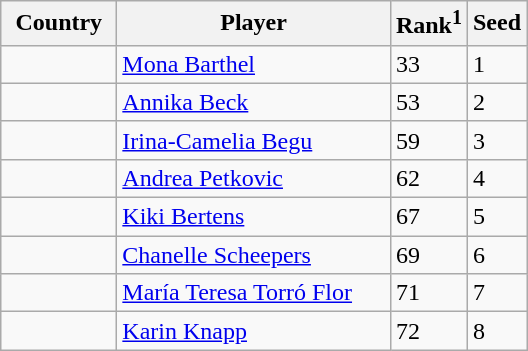<table class="sortable wikitable">
<tr>
<th width="70">Country</th>
<th width="175">Player</th>
<th>Rank<sup>1</sup></th>
<th>Seed</th>
</tr>
<tr>
<td></td>
<td><a href='#'>Mona Barthel</a></td>
<td>33</td>
<td>1</td>
</tr>
<tr>
<td></td>
<td><a href='#'>Annika Beck</a></td>
<td>53</td>
<td>2</td>
</tr>
<tr>
<td></td>
<td><a href='#'>Irina-Camelia Begu</a></td>
<td>59</td>
<td>3</td>
</tr>
<tr>
<td></td>
<td><a href='#'>Andrea Petkovic</a></td>
<td>62</td>
<td>4</td>
</tr>
<tr>
<td></td>
<td><a href='#'>Kiki Bertens</a></td>
<td>67</td>
<td>5</td>
</tr>
<tr>
<td></td>
<td><a href='#'>Chanelle Scheepers</a></td>
<td>69</td>
<td>6</td>
</tr>
<tr>
<td></td>
<td><a href='#'>María Teresa Torró Flor</a></td>
<td>71</td>
<td>7</td>
</tr>
<tr>
<td></td>
<td><a href='#'>Karin Knapp</a></td>
<td>72</td>
<td>8</td>
</tr>
</table>
